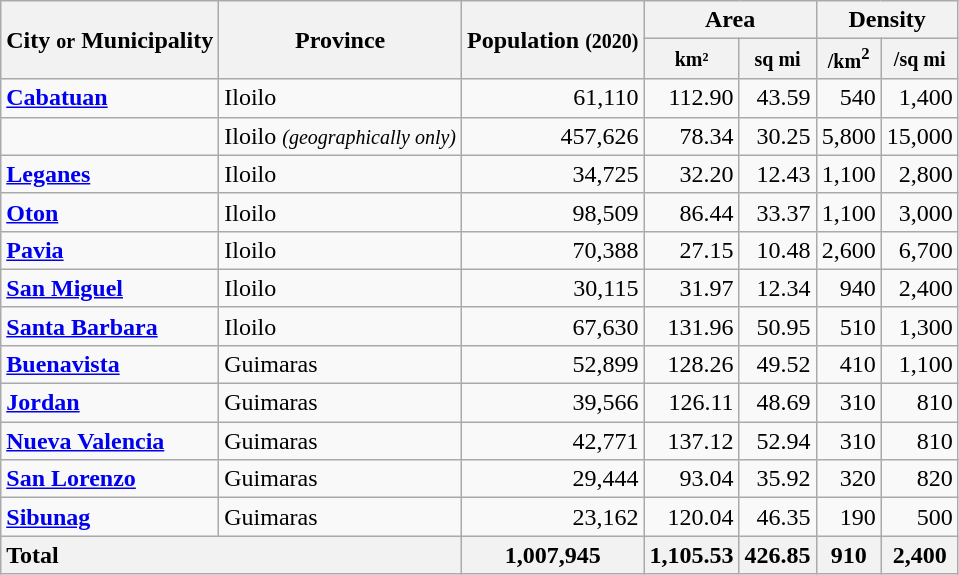<table class="wikitable sortable" style="text-align:right;">
<tr>
<th rowspan="2">City <small>or</small> Municipality</th>
<th rowspan="2">Province</th>
<th rowspan="2">Population <small>(2020)</small></th>
<th colspan="2">Area</th>
<th colspan="2">Density</th>
</tr>
<tr>
<th><small>km²</small></th>
<th><small>sq mi</small></th>
<th><small>/km<sup>2</sup></small></th>
<th><small>/sq mi</small></th>
</tr>
<tr>
<td scope="row" style="text-align:left;"><a href='#'><strong>Cabatuan</strong></a></td>
<td scope="row" style="text-align:left;">Iloilo</td>
<td>61,110</td>
<td>112.90</td>
<td>43.59</td>
<td>540</td>
<td>1,400</td>
</tr>
<tr>
<td scope="row" style="text-align:left;"></td>
<td scope="row" style="text-align:left;">Iloilo <small><em>(geographically only)</em></small></td>
<td>457,626</td>
<td>78.34</td>
<td>30.25</td>
<td>5,800</td>
<td>15,000</td>
</tr>
<tr>
<td scope="row" style="text-align:left;"><a href='#'><strong>Leganes</strong></a></td>
<td scope="row" style="text-align:left;">Iloilo</td>
<td>34,725</td>
<td>32.20</td>
<td>12.43</td>
<td>1,100</td>
<td>2,800</td>
</tr>
<tr>
<td scope="row" style="text-align:left;"><a href='#'><strong>Oton</strong></a></td>
<td scope="row" style="text-align:left;">Iloilo</td>
<td>98,509</td>
<td>86.44</td>
<td>33.37</td>
<td>1,100</td>
<td>3,000</td>
</tr>
<tr>
<td scope="row" style="text-align:left;"><a href='#'><strong>Pavia</strong></a></td>
<td scope="row" style="text-align:left;">Iloilo</td>
<td>70,388</td>
<td>27.15</td>
<td>10.48</td>
<td>2,600</td>
<td>6,700</td>
</tr>
<tr>
<td scope="row" style="text-align:left;"><a href='#'><strong>San Miguel</strong></a></td>
<td scope="row" style="text-align:left;">Iloilo</td>
<td>30,115</td>
<td>31.97</td>
<td>12.34</td>
<td>940</td>
<td>2,400</td>
</tr>
<tr>
<td scope="row" style="text-align:left;"><a href='#'><strong>Santa Barbara</strong></a></td>
<td scope="row" style="text-align:left;">Iloilo</td>
<td>67,630</td>
<td>131.96</td>
<td>50.95</td>
<td>510</td>
<td>1,300</td>
</tr>
<tr>
<td scope="row" style="text-align:left;"><a href='#'><strong>Buenavista</strong></a></td>
<td scope="row" style="text-align:left;">Guimaras</td>
<td>52,899</td>
<td>128.26</td>
<td>49.52</td>
<td>410</td>
<td>1,100</td>
</tr>
<tr>
<td scope="row" style="text-align:left;"><a href='#'><strong>Jordan</strong></a></td>
<td scope="row" style="text-align:left;">Guimaras</td>
<td>39,566</td>
<td>126.11</td>
<td>48.69</td>
<td>310</td>
<td>810</td>
</tr>
<tr>
<td scope="row" style="text-align:left;"><a href='#'><strong>Nueva Valencia</strong></a></td>
<td scope="row" style="text-align:left;">Guimaras</td>
<td>42,771</td>
<td>137.12</td>
<td>52.94</td>
<td>310</td>
<td>810</td>
</tr>
<tr>
<td scope="row" style="text-align:left;"><a href='#'><strong>San Lorenzo</strong></a></td>
<td scope="row" style="text-align:left;">Guimaras</td>
<td>29,444</td>
<td>93.04</td>
<td>35.92</td>
<td>320</td>
<td>820</td>
</tr>
<tr>
<td scope="row" style="text-align:left;"><a href='#'><strong>Sibunag</strong></a></td>
<td scope="row" style="text-align:left;">Guimaras</td>
<td>23,162</td>
<td>120.04</td>
<td>46.35</td>
<td>190</td>
<td>500</td>
</tr>
<tr>
<th colspan="2" style="text-align:left;">Total</th>
<th>1,007,945</th>
<th>1,105.53</th>
<th>426.85</th>
<th>910</th>
<th>2,400</th>
</tr>
</table>
